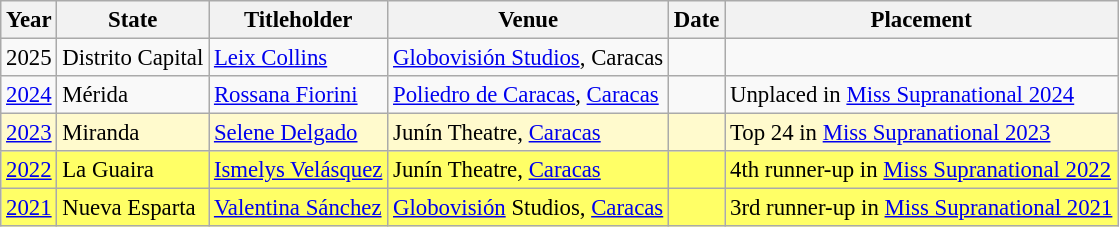<table class="wikitable" style="font-size: 95%;">
<tr>
<th>Year</th>
<th>State</th>
<th>Titleholder</th>
<th>Venue</th>
<th>Date</th>
<th>Placement</th>
</tr>
<tr>
<td>2025</td>
<td>Distrito Capital</td>
<td><a href='#'>Leix Collins</a></td>
<td><a href='#'>Globovisión Studios</a>, Caracas</td>
<td></td>
<td></td>
</tr>
<tr>
<td><a href='#'>2024</a></td>
<td>Mérida</td>
<td><a href='#'>Rossana Fiorini</a></td>
<td><a href='#'>Poliedro de Caracas</a>, <a href='#'>Caracas</a></td>
<td></td>
<td>Unplaced in <a href='#'>Miss Supranational 2024</a></td>
</tr>
<tr style="background-color:#FFFACD;">
<td><a href='#'>2023</a></td>
<td>Miranda</td>
<td><a href='#'>Selene Delgado</a></td>
<td>Junín Theatre, <a href='#'>Caracas</a></td>
<td></td>
<td>Top 24 in <a href='#'>Miss Supranational 2023</a></td>
</tr>
<tr style="background-color:#FFFF66;">
<td><a href='#'>2022</a></td>
<td>La Guaira</td>
<td><a href='#'>Ismelys Velásquez</a></td>
<td>Junín Theatre, <a href='#'>Caracas</a></td>
<td></td>
<td>4th runner-up in <a href='#'>Miss Supranational 2022</a></td>
</tr>
<tr style="background-color:#FFFF66;">
<td><a href='#'>2021</a></td>
<td>Nueva Esparta</td>
<td><a href='#'>Valentina Sánchez</a></td>
<td><a href='#'>Globovisión</a> Studios, <a href='#'>Caracas</a></td>
<td></td>
<td>3rd runner-up in <a href='#'>Miss Supranational 2021</a></td>
</tr>
</table>
